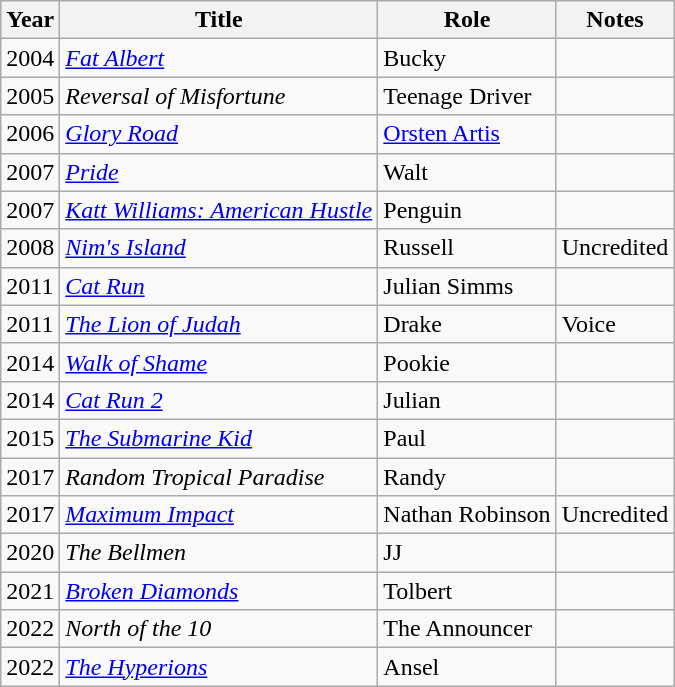<table class="wikitable sortable">
<tr>
<th>Year</th>
<th>Title</th>
<th>Role</th>
<th>Notes</th>
</tr>
<tr>
<td>2004</td>
<td><a href='#'><em>Fat Albert</em></a></td>
<td>Bucky</td>
<td></td>
</tr>
<tr>
<td>2005</td>
<td><em>Reversal of Misfortune</em></td>
<td>Teenage Driver</td>
<td></td>
</tr>
<tr>
<td>2006</td>
<td><a href='#'><em>Glory Road</em></a></td>
<td><a href='#'>Orsten Artis</a></td>
<td></td>
</tr>
<tr>
<td>2007</td>
<td><a href='#'><em>Pride</em></a></td>
<td>Walt</td>
<td></td>
</tr>
<tr>
<td>2007</td>
<td><em><a href='#'>Katt Williams: American Hustle</a></em></td>
<td>Penguin</td>
<td></td>
</tr>
<tr>
<td>2008</td>
<td><em><a href='#'>Nim's Island</a></em></td>
<td>Russell</td>
<td>Uncredited</td>
</tr>
<tr>
<td>2011</td>
<td><em><a href='#'>Cat Run</a></em></td>
<td>Julian Simms</td>
<td></td>
</tr>
<tr>
<td>2011</td>
<td><em><a href='#'>The Lion of Judah</a></em></td>
<td>Drake</td>
<td>Voice</td>
</tr>
<tr>
<td>2014</td>
<td><a href='#'><em>Walk of Shame</em></a></td>
<td>Pookie</td>
<td></td>
</tr>
<tr>
<td>2014</td>
<td><em><a href='#'>Cat Run 2</a></em></td>
<td>Julian</td>
<td></td>
</tr>
<tr>
<td>2015</td>
<td><em><a href='#'>The Submarine Kid</a></em></td>
<td>Paul</td>
<td></td>
</tr>
<tr>
<td>2017</td>
<td><em>Random Tropical Paradise</em></td>
<td>Randy</td>
<td></td>
</tr>
<tr>
<td>2017</td>
<td><em><a href='#'>Maximum Impact</a></em></td>
<td>Nathan Robinson</td>
<td>Uncredited</td>
</tr>
<tr>
<td>2020</td>
<td><em>The Bellmen</em></td>
<td>JJ</td>
<td></td>
</tr>
<tr>
<td>2021</td>
<td><em><a href='#'>Broken Diamonds</a></em></td>
<td>Tolbert</td>
<td></td>
</tr>
<tr>
<td>2022</td>
<td><em>North of the 10</em></td>
<td>The Announcer</td>
<td></td>
</tr>
<tr>
<td>2022</td>
<td><em><a href='#'>The Hyperions</a></em></td>
<td>Ansel</td>
<td></td>
</tr>
</table>
